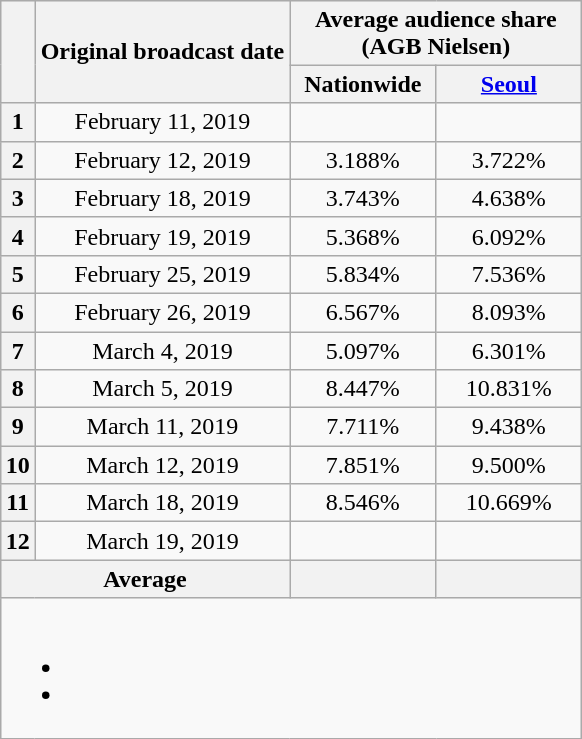<table class="wikitable" style="text-align:center;max-width:450px; margin-left: auto; margin-right: auto; border: none;">
<tr>
</tr>
<tr>
<th rowspan="2"></th>
<th rowspan="2">Original broadcast date</th>
<th colspan="2">Average audience share<br>(AGB Nielsen)</th>
</tr>
<tr>
<th width="90">Nationwide</th>
<th width="90"><a href='#'>Seoul</a></th>
</tr>
<tr>
<th>1</th>
<td>February 11, 2019</td>
<td></td>
<td></td>
</tr>
<tr>
<th>2</th>
<td>February 12, 2019</td>
<td>3.188%</td>
<td>3.722%</td>
</tr>
<tr>
<th>3</th>
<td>February 18, 2019</td>
<td>3.743%</td>
<td>4.638%</td>
</tr>
<tr>
<th>4</th>
<td>February 19, 2019</td>
<td>5.368%</td>
<td>6.092%</td>
</tr>
<tr>
<th>5</th>
<td>February 25, 2019</td>
<td>5.834%</td>
<td>7.536%</td>
</tr>
<tr>
<th>6</th>
<td>February 26, 2019</td>
<td>6.567%</td>
<td>8.093%</td>
</tr>
<tr>
<th>7</th>
<td>March 4, 2019</td>
<td>5.097%</td>
<td>6.301%</td>
</tr>
<tr>
<th>8</th>
<td>March 5, 2019</td>
<td>8.447%</td>
<td>10.831%</td>
</tr>
<tr>
<th>9</th>
<td>March 11, 2019</td>
<td>7.711%</td>
<td>9.438%</td>
</tr>
<tr>
<th>10</th>
<td>March 12, 2019</td>
<td>7.851%</td>
<td>9.500%</td>
</tr>
<tr>
<th>11</th>
<td>March 18, 2019</td>
<td>8.546%</td>
<td>10.669%</td>
</tr>
<tr>
<th>12</th>
<td>March 19, 2019</td>
<td></td>
<td></td>
</tr>
<tr>
<th colspan="2">Average</th>
<th></th>
<th></th>
</tr>
<tr>
<td colspan="6"><br><ul><li></li><li></li></ul></td>
</tr>
</table>
